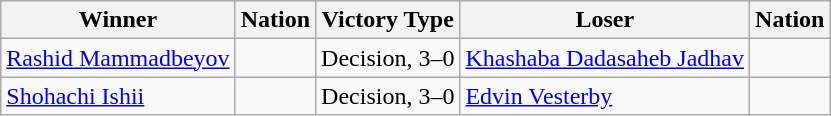<table class="wikitable sortable" style="text-align:left;">
<tr>
<th>Winner</th>
<th>Nation</th>
<th>Victory Type</th>
<th>Loser</th>
<th>Nation</th>
</tr>
<tr>
<td><a href='#'>Rashid Mammadbeyov</a></td>
<td></td>
<td>Decision, 3–0</td>
<td><a href='#'>Khashaba Dadasaheb Jadhav</a></td>
<td></td>
</tr>
<tr>
<td><a href='#'>Shohachi Ishii</a></td>
<td></td>
<td>Decision, 3–0</td>
<td><a href='#'>Edvin Vesterby</a></td>
<td></td>
</tr>
</table>
